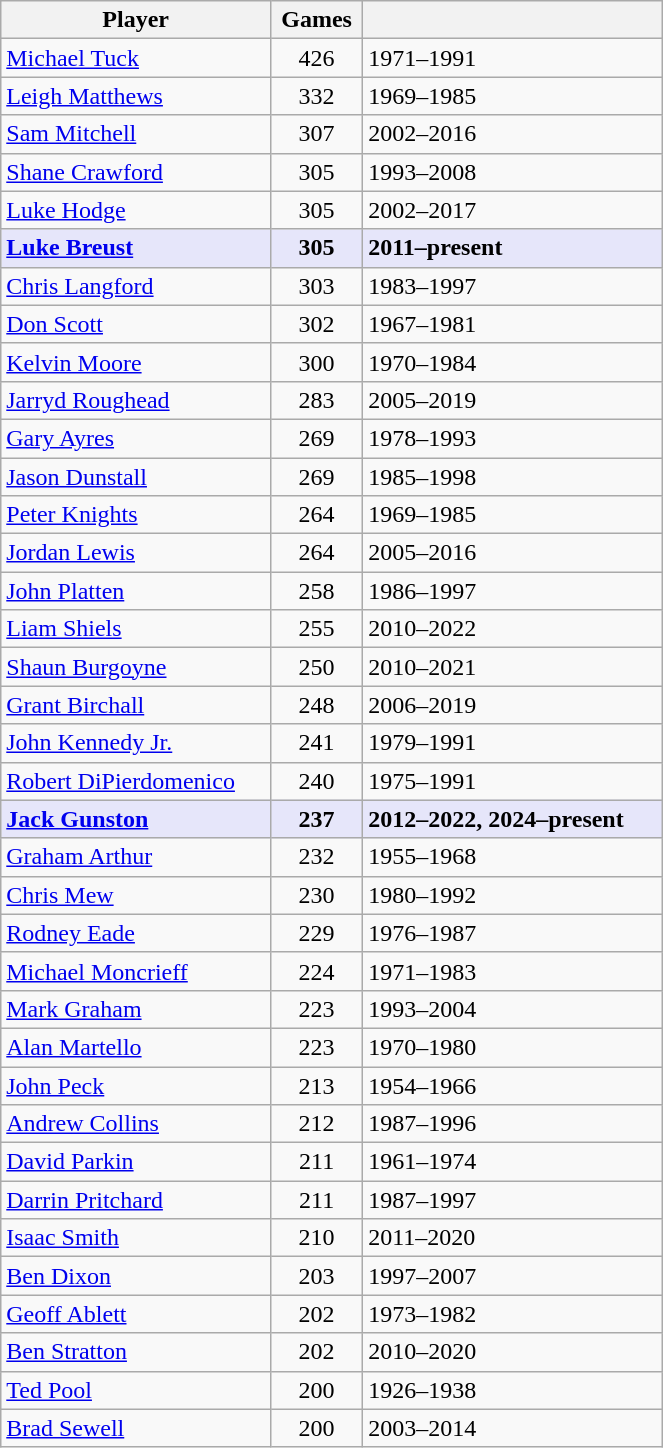<table class="wikitable sortable" width=35%>
<tr>
<th>Player</th>
<th>Games</th>
<th></th>
</tr>
<tr>
<td><a href='#'>Michael Tuck</a></td>
<td align=center>426</td>
<td>1971–1991</td>
</tr>
<tr>
<td><a href='#'>Leigh Matthews</a></td>
<td align=center>332</td>
<td>1969–1985</td>
</tr>
<tr>
<td><a href='#'>Sam Mitchell</a></td>
<td align=center>307</td>
<td>2002–2016</td>
</tr>
<tr>
<td><a href='#'>Shane Crawford</a></td>
<td align=center>305</td>
<td>1993–2008</td>
</tr>
<tr>
<td><a href='#'>Luke Hodge</a></td>
<td align=center>305</td>
<td>2002–2017</td>
</tr>
<tr style=background:#E6E6FA>
<td><strong><a href='#'>Luke Breust</a></strong></td>
<td align=center><strong>305</strong></td>
<td><strong>2011–present</strong></td>
</tr>
<tr>
<td><a href='#'>Chris Langford</a></td>
<td align=center>303</td>
<td>1983–1997</td>
</tr>
<tr>
<td><a href='#'>Don Scott</a></td>
<td align=center>302</td>
<td>1967–1981</td>
</tr>
<tr>
<td><a href='#'>Kelvin Moore</a></td>
<td align=center>300</td>
<td>1970–1984</td>
</tr>
<tr>
<td><a href='#'>Jarryd Roughead</a></td>
<td align=center>283</td>
<td>2005–2019</td>
</tr>
<tr>
<td><a href='#'>Gary Ayres</a></td>
<td align=center>269</td>
<td>1978–1993</td>
</tr>
<tr>
<td><a href='#'>Jason Dunstall</a></td>
<td align=center>269</td>
<td>1985–1998</td>
</tr>
<tr>
<td><a href='#'>Peter Knights</a></td>
<td align=center>264</td>
<td>1969–1985</td>
</tr>
<tr>
<td><a href='#'>Jordan Lewis</a></td>
<td align=center>264</td>
<td>2005–2016</td>
</tr>
<tr>
<td><a href='#'>John Platten</a></td>
<td align=center>258</td>
<td>1986–1997</td>
</tr>
<tr>
<td><a href='#'>Liam Shiels</a></td>
<td align=center>255</td>
<td>2010–2022</td>
</tr>
<tr>
<td><a href='#'>Shaun Burgoyne</a></td>
<td align=center>250</td>
<td>2010–2021</td>
</tr>
<tr>
<td><a href='#'>Grant Birchall</a></td>
<td align=center>248</td>
<td>2006–2019</td>
</tr>
<tr>
<td><a href='#'>John Kennedy Jr.</a></td>
<td align=center>241</td>
<td>1979–1991</td>
</tr>
<tr>
<td><a href='#'>Robert DiPierdomenico</a></td>
<td align=center>240</td>
<td>1975–1991</td>
</tr>
<tr style=background:#E6E6FA>
<td><strong><a href='#'>Jack Gunston</a></strong></td>
<td align=center><strong>237</strong></td>
<td><strong>2012–2022, 2024–present</strong></td>
</tr>
<tr>
<td><a href='#'>Graham Arthur</a></td>
<td align=center>232</td>
<td>1955–1968</td>
</tr>
<tr>
<td><a href='#'>Chris Mew</a></td>
<td align=center>230</td>
<td>1980–1992</td>
</tr>
<tr>
<td><a href='#'>Rodney Eade</a></td>
<td align=center>229</td>
<td>1976–1987</td>
</tr>
<tr>
<td><a href='#'>Michael Moncrieff</a></td>
<td align=center>224</td>
<td>1971–1983</td>
</tr>
<tr>
<td><a href='#'>Mark Graham</a></td>
<td align=center>223</td>
<td>1993–2004</td>
</tr>
<tr>
<td><a href='#'>Alan Martello</a></td>
<td align=center>223</td>
<td>1970–1980</td>
</tr>
<tr>
<td><a href='#'>John Peck</a></td>
<td align=center>213</td>
<td>1954–1966</td>
</tr>
<tr>
<td><a href='#'>Andrew Collins</a></td>
<td align=center>212</td>
<td>1987–1996</td>
</tr>
<tr>
<td><a href='#'>David Parkin</a></td>
<td align=center>211</td>
<td>1961–1974</td>
</tr>
<tr>
<td><a href='#'>Darrin Pritchard</a></td>
<td align=center>211</td>
<td>1987–1997</td>
</tr>
<tr>
<td><a href='#'>Isaac Smith</a></td>
<td align=center>210</td>
<td>2011–2020</td>
</tr>
<tr>
<td><a href='#'>Ben Dixon</a></td>
<td align=center>203</td>
<td>1997–2007</td>
</tr>
<tr>
<td><a href='#'>Geoff Ablett</a></td>
<td align=center>202</td>
<td>1973–1982</td>
</tr>
<tr>
<td><a href='#'>Ben Stratton</a></td>
<td align=center>202</td>
<td>2010–2020</td>
</tr>
<tr>
<td><a href='#'>Ted Pool</a></td>
<td align=center>200</td>
<td>1926–1938</td>
</tr>
<tr>
<td><a href='#'>Brad Sewell</a></td>
<td align=center>200</td>
<td>2003–2014</td>
</tr>
</table>
